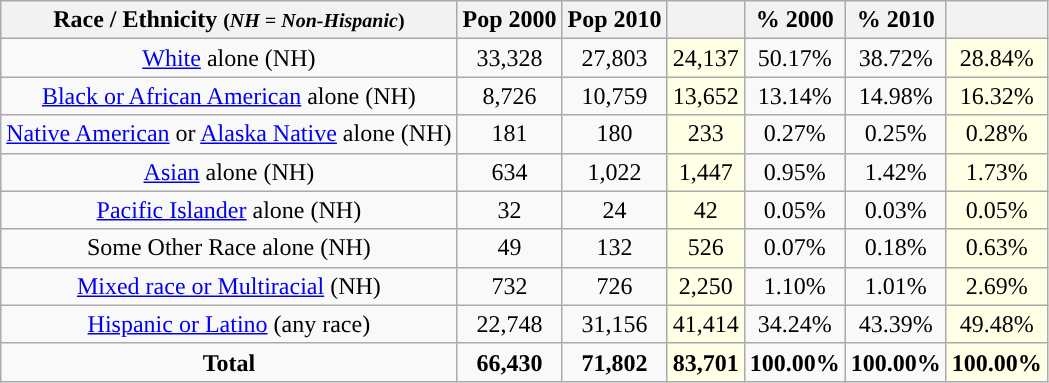<table class="wikitable" style="text-align:center;">
<tr>
<th>Race / Ethnicity <small>(<em>NH = Non-Hispanic</em>)</small></th>
<th>Pop 2000</th>
<th>Pop 2010</th>
<th></th>
<th>% 2000</th>
<th>% 2010</th>
<th></th>
</tr>
<tr>
<td><a href='#'>White</a> alone (NH)</td>
<td>33,328</td>
<td>27,803</td>
<td style='background: #ffffe6;'>24,137</td>
<td>50.17%</td>
<td>38.72%</td>
<td style='background: #ffffe6;'>28.84%</td>
</tr>
<tr>
<td><a href='#'>Black or African American</a> alone (NH)</td>
<td>8,726</td>
<td>10,759</td>
<td style='background: #ffffe6;'>13,652</td>
<td>13.14%</td>
<td>14.98%</td>
<td style='background: #ffffe6;'>16.32%</td>
</tr>
<tr>
<td><a href='#'>Native American</a> or <a href='#'>Alaska Native</a> alone (NH)</td>
<td>181</td>
<td>180</td>
<td style='background: #ffffe6;'>233</td>
<td>0.27%</td>
<td>0.25%</td>
<td style='background: #ffffe6;'>0.28%</td>
</tr>
<tr>
<td><a href='#'>Asian</a> alone (NH)</td>
<td>634</td>
<td>1,022</td>
<td style='background: #ffffe6;'>1,447</td>
<td>0.95%</td>
<td>1.42%</td>
<td style='background: #ffffe6;'>1.73%</td>
</tr>
<tr>
<td><a href='#'>Pacific Islander</a> alone (NH)</td>
<td>32</td>
<td>24</td>
<td style='background: #ffffe6;'>42</td>
<td>0.05%</td>
<td>0.03%</td>
<td style='background: #ffffe6;'>0.05%</td>
</tr>
<tr>
<td>Some Other Race alone (NH)</td>
<td>49</td>
<td>132</td>
<td style='background: #ffffe6;'>526</td>
<td>0.07%</td>
<td>0.18%</td>
<td style='background: #ffffe6;'>0.63%</td>
</tr>
<tr>
<td><a href='#'>Mixed race or Multiracial</a> (NH)</td>
<td>732</td>
<td>726</td>
<td style='background: #ffffe6;'>2,250</td>
<td>1.10%</td>
<td>1.01%</td>
<td style='background: #ffffe6;'>2.69%</td>
</tr>
<tr>
<td><a href='#'>Hispanic or Latino</a> (any race)</td>
<td>22,748</td>
<td>31,156</td>
<td style='background: #ffffe6;'>41,414</td>
<td>34.24%</td>
<td>43.39%</td>
<td style='background: #ffffe6;'>49.48%</td>
</tr>
<tr>
<td><strong>Total</strong></td>
<td><strong>66,430</strong></td>
<td><strong>71,802</strong></td>
<td style='background: #ffffe6;'><strong>83,701</strong></td>
<td><strong>100.00%</strong></td>
<td><strong>100.00%</strong></td>
<td style='background: #ffffe6;'><strong>100.00%</strong></td>
</tr>
</table>
